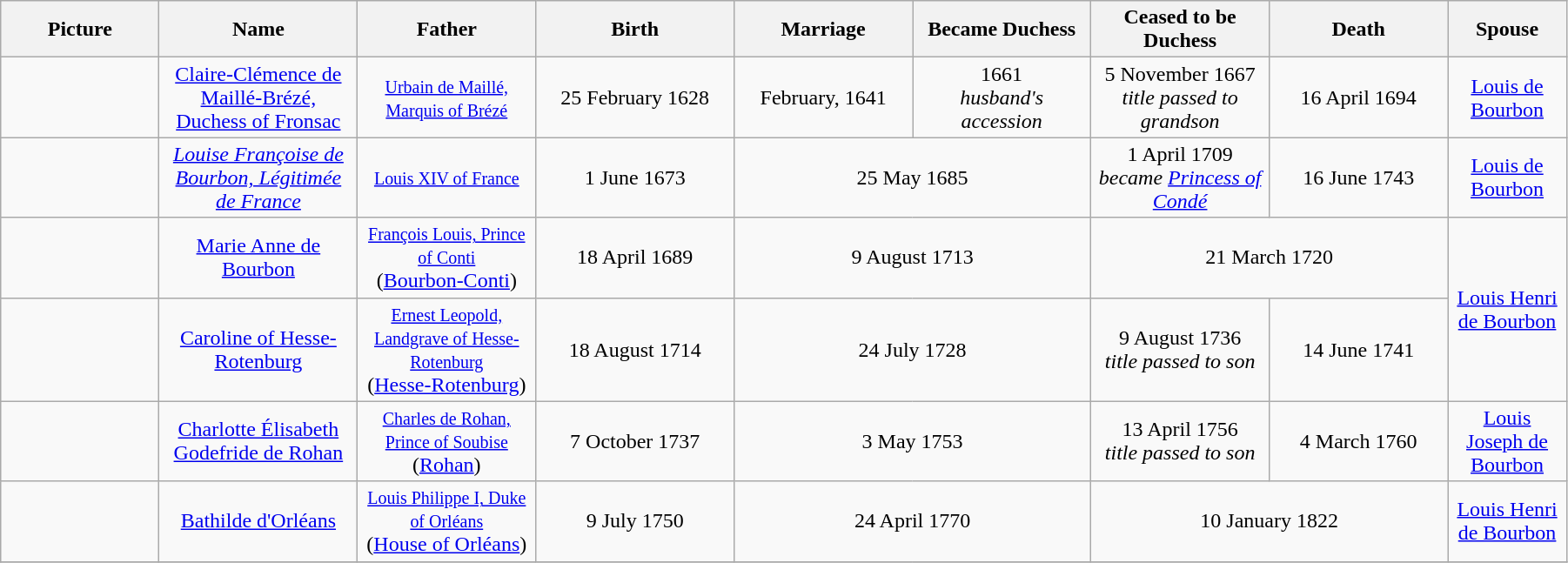<table width=95% class="wikitable">
<tr>
<th width = "8%">Picture</th>
<th width = "10%">Name</th>
<th width = "9%">Father</th>
<th width = "10%">Birth</th>
<th width = "9%">Marriage</th>
<th width = "9%">Became Duchess</th>
<th width = "9%">Ceased to be Duchess</th>
<th width = "9%">Death</th>
<th width = "6%">Spouse</th>
</tr>
<tr>
<td align=center></td>
<td align=center><a href='#'>Claire-Clémence de Maillé-Brézé, Duchess of Fronsac</a><br></td>
<td align="center"><small><a href='#'>Urbain de Maillé, Marquis of Brézé</a></small></td>
<td align="center">25 February 1628</td>
<td align="center">February, 1641</td>
<td align="center">1661<br><em>husband's accession</em></td>
<td align="center">5 November 1667<br><em>title passed to grandson</em></td>
<td align="center">16 April 1694</td>
<td align="center"><a href='#'>Louis de Bourbon</a></td>
</tr>
<tr>
<td align=center></td>
<td align=center><em><a href='#'>Louise Françoise de Bourbon, Légitimée de France</a></em><br></td>
<td align="center"><small><a href='#'>Louis XIV of France</a></small></td>
<td align="center">1 June 1673</td>
<td align="center" colspan="2">25 May 1685</td>
<td align="center">1 April 1709<br><em>became <a href='#'>Princess of Condé</a></em></td>
<td align="center">16 June 1743</td>
<td align="center"><a href='#'>Louis de Bourbon</a></td>
</tr>
<tr>
<td align=center></td>
<td align=center><a href='#'>Marie Anne de Bourbon</a><br></td>
<td align="center"><small><a href='#'>François Louis, Prince of Conti</a></small><br>(<a href='#'>Bourbon-Conti</a>)</td>
<td align="center">18 April 1689</td>
<td align="center" colspan="2">9 August 1713</td>
<td align="center" colspan="2">21 March 1720</td>
<td align="center" rowspan="2"><a href='#'>Louis Henri de Bourbon</a></td>
</tr>
<tr>
<td align=center></td>
<td align=center><a href='#'>Caroline of Hesse-Rotenburg</a><br></td>
<td align="center"><small><a href='#'>Ernest Leopold, Landgrave of Hesse-Rotenburg</a></small><br>(<a href='#'>Hesse-Rotenburg</a>)</td>
<td align="center">18 August 1714</td>
<td align="center" colspan="2">24 July 1728</td>
<td align="center">9 August 1736 <br><em>title passed to son</em></td>
<td align="center">14 June 1741</td>
</tr>
<tr>
<td align=center></td>
<td align=center><a href='#'>Charlotte Élisabeth Godefride de Rohan</a><br></td>
<td align="center"><small><a href='#'>Charles de Rohan, Prince of Soubise</a></small><br>(<a href='#'>Rohan</a>)</td>
<td align="center">7 October 1737</td>
<td align="center" colspan="2">3 May 1753</td>
<td align="center">13 April 1756<br><em>title passed to son</em></td>
<td align="center">4 March 1760</td>
<td align="center"><a href='#'>Louis Joseph de Bourbon</a></td>
</tr>
<tr>
<td align=center></td>
<td align=center><a href='#'>Bathilde d'Orléans</a><br></td>
<td align="center"><small><a href='#'>Louis Philippe I, Duke of Orléans</a></small><br>(<a href='#'>House of Orléans</a>)</td>
<td align="center">9 July 1750</td>
<td align="center" colspan="2">24 April 1770</td>
<td align="center" colspan="2">10 January 1822</td>
<td align="center"><a href='#'>Louis Henri de Bourbon</a></td>
</tr>
<tr>
</tr>
</table>
